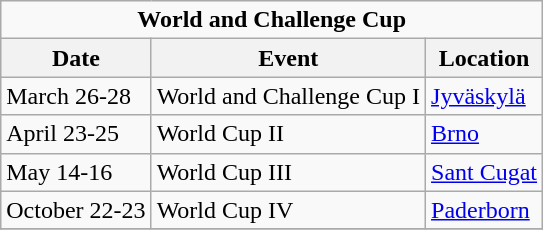<table class="wikitable">
<tr>
<td colspan="4" style="text-align:center;"><strong>World and Challenge Cup</strong></td>
</tr>
<tr>
<th>Date</th>
<th>Event</th>
<th>Location</th>
</tr>
<tr>
<td>March 26-28</td>
<td>World and Challenge Cup I</td>
<td>  <a href='#'>Jyväskylä</a></td>
</tr>
<tr>
<td>April 23-25</td>
<td>World Cup II</td>
<td>  <a href='#'>Brno</a></td>
</tr>
<tr>
<td>May 14-16</td>
<td>World Cup III</td>
<td>  <a href='#'>Sant Cugat</a></td>
</tr>
<tr>
<td>October 22-23</td>
<td>World Cup IV</td>
<td>  <a href='#'>Paderborn</a></td>
</tr>
<tr>
</tr>
</table>
